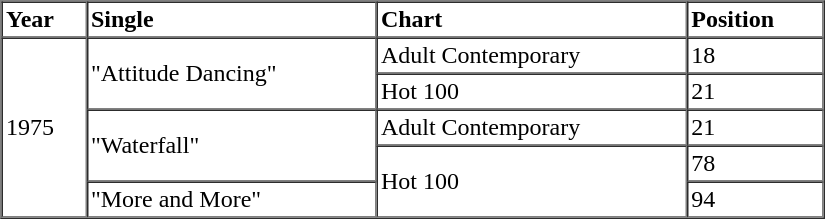<table border=1 cellspacing=0 cellpadding=2 width="550px">
<tr>
<th align="left">Year</th>
<th align="left">Single</th>
<th align="left">Chart</th>
<th align="left">Position</th>
</tr>
<tr>
<td align="left" rowspan="5">1975</td>
<td align="left" rowspan="2">"Attitude Dancing"</td>
<td align="left">Adult Contemporary</td>
<td align="left">18</td>
</tr>
<tr>
<td align="left">Hot 100</td>
<td align="left">21</td>
</tr>
<tr>
<td align="left" rowspan="2">"Waterfall"</td>
<td align="left">Adult Contemporary</td>
<td align="left">21</td>
</tr>
<tr>
<td align="left" rowspan="2">Hot 100</td>
<td align="left">78</td>
</tr>
<tr>
<td align="left">"More and More"</td>
<td align="left">94</td>
</tr>
<tr>
</tr>
</table>
